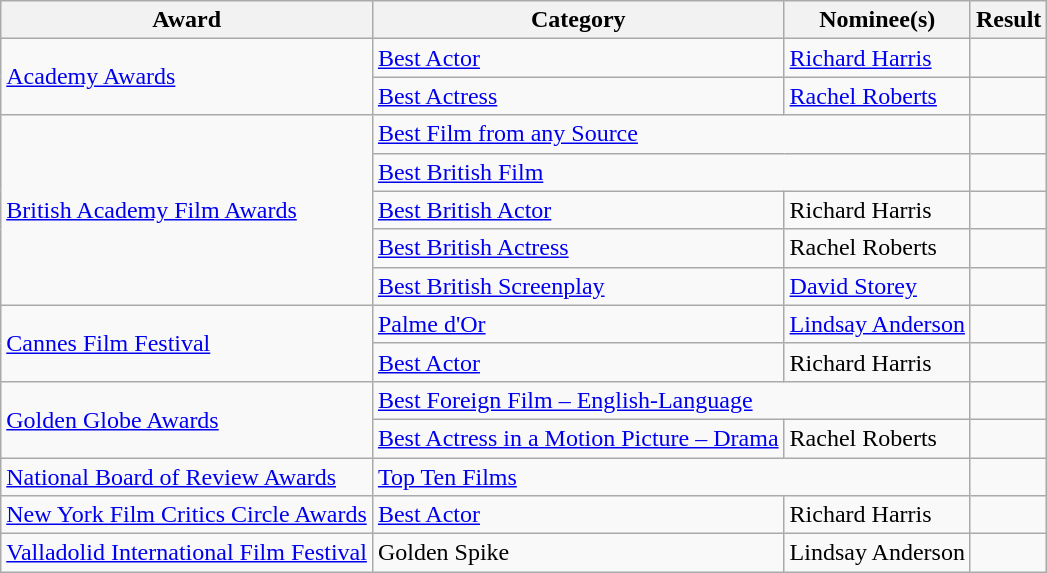<table class="wikitable plainrowheaders">
<tr>
<th>Award</th>
<th>Category</th>
<th>Nominee(s)</th>
<th>Result</th>
</tr>
<tr>
<td rowspan="2"><a href='#'>Academy Awards</a></td>
<td><a href='#'>Best Actor</a></td>
<td><a href='#'>Richard Harris</a></td>
<td></td>
</tr>
<tr>
<td><a href='#'>Best Actress</a></td>
<td><a href='#'>Rachel Roberts</a></td>
<td></td>
</tr>
<tr>
<td rowspan="5"><a href='#'>British Academy Film Awards</a></td>
<td colspan="2"><a href='#'>Best Film from any Source</a></td>
<td></td>
</tr>
<tr>
<td colspan="2"><a href='#'>Best British Film</a></td>
<td></td>
</tr>
<tr>
<td><a href='#'>Best British Actor</a></td>
<td>Richard Harris</td>
<td></td>
</tr>
<tr>
<td><a href='#'>Best British Actress</a></td>
<td>Rachel Roberts</td>
<td></td>
</tr>
<tr>
<td><a href='#'>Best British Screenplay</a></td>
<td><a href='#'>David Storey</a></td>
<td></td>
</tr>
<tr>
<td rowspan="2"><a href='#'>Cannes Film Festival</a></td>
<td><a href='#'>Palme d'Or</a></td>
<td><a href='#'>Lindsay Anderson</a></td>
<td></td>
</tr>
<tr>
<td><a href='#'>Best Actor</a></td>
<td>Richard Harris</td>
<td></td>
</tr>
<tr>
<td rowspan="2"><a href='#'>Golden Globe Awards</a></td>
<td colspan="2"><a href='#'>Best Foreign Film – English-Language</a></td>
<td></td>
</tr>
<tr>
<td><a href='#'>Best Actress in a Motion Picture – Drama</a></td>
<td>Rachel Roberts</td>
<td></td>
</tr>
<tr>
<td><a href='#'>National Board of Review Awards</a></td>
<td colspan="2"><a href='#'>Top Ten Films</a></td>
<td></td>
</tr>
<tr>
<td><a href='#'>New York Film Critics Circle Awards</a></td>
<td><a href='#'>Best Actor</a></td>
<td>Richard Harris</td>
<td></td>
</tr>
<tr>
<td><a href='#'>Valladolid International Film Festival</a></td>
<td>Golden Spike</td>
<td>Lindsay Anderson</td>
<td></td>
</tr>
</table>
